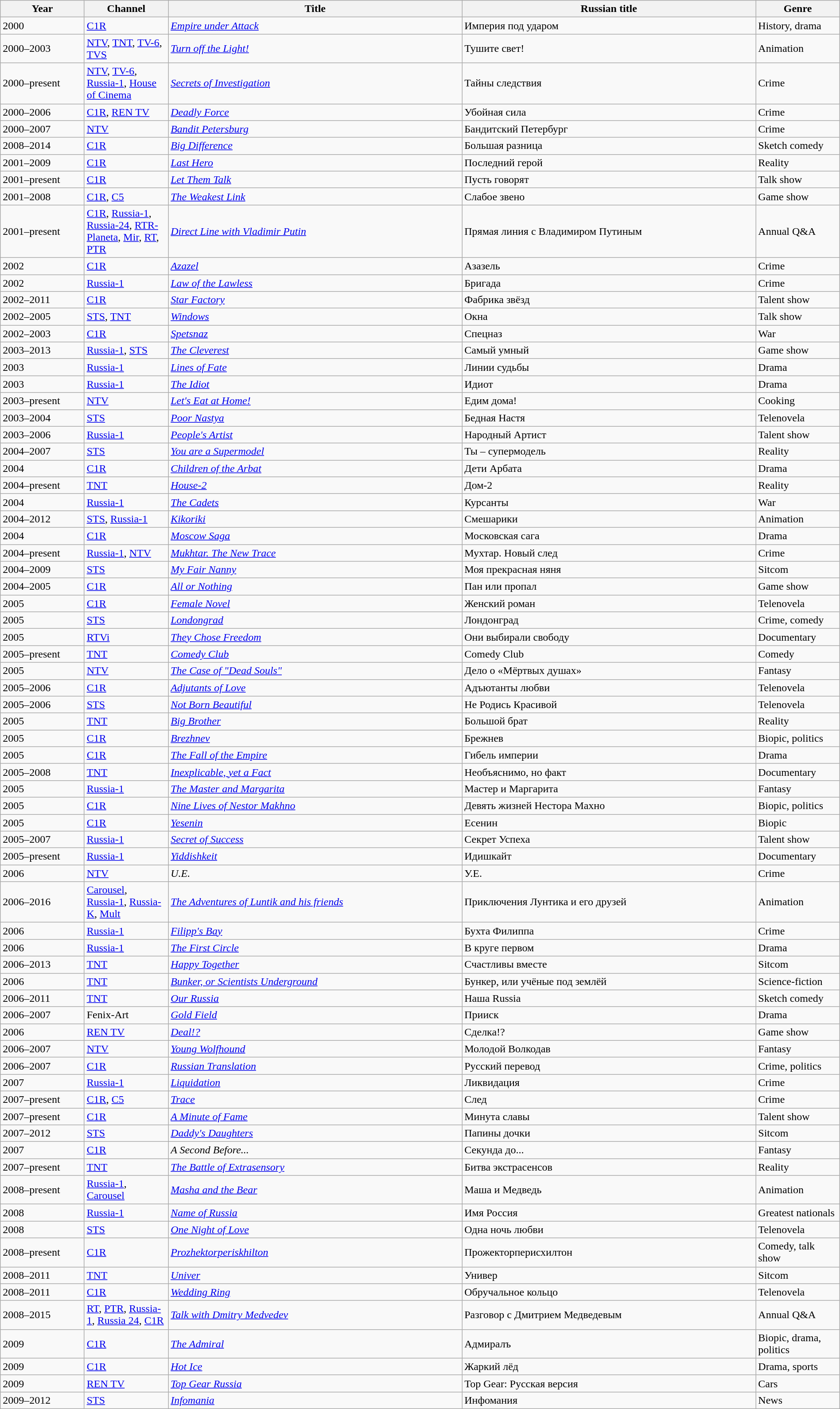<table class="wikitable" width="100%">
<tr>
<th width=10%>Year</th>
<th channel0%>Channel</th>
<th width=35%>Title</th>
<th width=35%>Russian title</th>
<th width=10%>Genre</th>
</tr>
<tr>
<td>2000</td>
<td><a href='#'>C1R</a></td>
<td><em><a href='#'>Empire under Attack</a></em></td>
<td>Империя под ударом</td>
<td>History, drama</td>
</tr>
<tr>
<td>2000–2003</td>
<td><a href='#'>NTV</a>, <a href='#'>TNT</a>, <a href='#'>TV-6</a>, <a href='#'>TVS</a></td>
<td><em><a href='#'>Turn off the Light!</a></em></td>
<td>Тушите свет!</td>
<td>Animation</td>
</tr>
<tr>
<td>2000–present</td>
<td><a href='#'>NTV</a>, <a href='#'>TV-6</a>, <a href='#'>Russia-1</a>, <a href='#'>House of Cinema</a></td>
<td><em><a href='#'>Secrets of Investigation</a></em></td>
<td>Тайны следствия</td>
<td>Crime</td>
</tr>
<tr>
<td>2000–2006</td>
<td><a href='#'>C1R</a>, <a href='#'>REN TV</a></td>
<td><em><a href='#'>Deadly Force</a></em></td>
<td>Убойная сила</td>
<td>Crime</td>
</tr>
<tr>
<td>2000–2007</td>
<td><a href='#'>NTV</a></td>
<td><em><a href='#'>Bandit Petersburg</a></em></td>
<td>Бандитский Петербург</td>
<td>Crime</td>
</tr>
<tr>
<td>2008–2014</td>
<td><a href='#'>C1R</a></td>
<td><em><a href='#'>Big Difference</a></em></td>
<td>Большая разница</td>
<td>Sketch comedy</td>
</tr>
<tr>
<td>2001–2009</td>
<td><a href='#'>C1R</a></td>
<td><em><a href='#'>Last Hero</a></em></td>
<td>Последний герой</td>
<td>Reality</td>
</tr>
<tr>
<td>2001–present</td>
<td><a href='#'>C1R</a></td>
<td><em><a href='#'>Let Them Talk</a></em></td>
<td>Пусть говорят</td>
<td>Talk show</td>
</tr>
<tr>
<td>2001–2008</td>
<td><a href='#'>C1R</a>, <a href='#'>C5</a></td>
<td><em><a href='#'>The Weakest Link</a></em></td>
<td>Слабое звено</td>
<td>Game show</td>
</tr>
<tr>
<td>2001–present</td>
<td><a href='#'>C1R</a>, <a href='#'>Russia-1</a>, <a href='#'>Russia-24</a>, <a href='#'>RTR-Planeta</a>, <a href='#'>Mir</a>, <a href='#'>RT</a>, <a href='#'>PTR</a></td>
<td><em><a href='#'>Direct Line with Vladimir Putin</a></em></td>
<td>Прямая линия с Владимиром Путиным</td>
<td>Annual Q&A</td>
</tr>
<tr>
<td>2002</td>
<td><a href='#'>C1R</a></td>
<td><em><a href='#'>Azazel</a></em></td>
<td>Азазель</td>
<td>Crime</td>
</tr>
<tr>
<td>2002</td>
<td><a href='#'>Russia-1</a></td>
<td><em><a href='#'>Law of the Lawless</a></em></td>
<td>Бригада</td>
<td>Crime</td>
</tr>
<tr>
<td>2002–2011</td>
<td><a href='#'>C1R</a></td>
<td><em><a href='#'>Star Factory</a></em></td>
<td>Фабрика звёзд</td>
<td>Talent show</td>
</tr>
<tr>
<td>2002–2005</td>
<td><a href='#'>STS</a>, <a href='#'>TNT</a></td>
<td><em><a href='#'>Windows</a></em></td>
<td>Окна</td>
<td>Talk show</td>
</tr>
<tr>
<td>2002–2003</td>
<td><a href='#'>C1R</a></td>
<td><em><a href='#'>Spetsnaz</a></em></td>
<td>Спецназ</td>
<td>War</td>
</tr>
<tr>
<td>2003–2013</td>
<td><a href='#'>Russia-1</a>, <a href='#'>STS</a></td>
<td><em><a href='#'>The Cleverest</a></em></td>
<td>Самый умный</td>
<td>Game show</td>
</tr>
<tr>
<td>2003</td>
<td><a href='#'>Russia-1</a></td>
<td><em><a href='#'>Lines of Fate</a></em></td>
<td>Линии судьбы</td>
<td>Drama</td>
</tr>
<tr>
<td>2003</td>
<td><a href='#'>Russia-1</a></td>
<td><em><a href='#'>The Idiot</a></em></td>
<td>Идиот</td>
<td>Drama</td>
</tr>
<tr>
<td>2003–present</td>
<td><a href='#'>NTV</a></td>
<td><em><a href='#'>Let's Eat at Home!</a></em></td>
<td>Едим дома!</td>
<td>Cooking</td>
</tr>
<tr>
<td>2003–2004</td>
<td><a href='#'>STS</a></td>
<td><em><a href='#'>Poor Nastya</a></em></td>
<td>Бедная Настя</td>
<td>Telenovela</td>
</tr>
<tr>
<td>2003–2006</td>
<td><a href='#'>Russia-1</a></td>
<td><em><a href='#'>People's Artist</a></em></td>
<td>Народный Артист</td>
<td>Talent show</td>
</tr>
<tr>
<td>2004–2007</td>
<td><a href='#'>STS</a></td>
<td><em><a href='#'>You are a Supermodel</a></em></td>
<td>Ты – супермодель</td>
<td>Reality</td>
</tr>
<tr>
<td>2004</td>
<td><a href='#'>C1R</a></td>
<td><em><a href='#'>Children of the Arbat</a></em></td>
<td>Дети Арбата</td>
<td>Drama</td>
</tr>
<tr>
<td>2004–present</td>
<td><a href='#'>TNT</a></td>
<td><em><a href='#'>House-2</a></em></td>
<td>Дом-2</td>
<td>Reality</td>
</tr>
<tr>
<td>2004</td>
<td><a href='#'>Russia-1</a></td>
<td><em><a href='#'>The Cadets</a></em></td>
<td>Курсанты</td>
<td>War</td>
</tr>
<tr>
<td>2004–2012</td>
<td><a href='#'>STS</a>, <a href='#'>Russia-1</a></td>
<td><em><a href='#'>Kikoriki</a></em></td>
<td>Смешарики</td>
<td>Animation</td>
</tr>
<tr>
<td>2004</td>
<td><a href='#'>C1R</a></td>
<td><em><a href='#'>Moscow Saga</a></em></td>
<td>Московская сага</td>
<td>Drama</td>
</tr>
<tr>
<td>2004–present</td>
<td><a href='#'>Russia-1</a>, <a href='#'>NTV</a></td>
<td><em><a href='#'>Mukhtar. The New Trace</a></em></td>
<td>Мухтар. Новый след</td>
<td>Crime</td>
</tr>
<tr>
<td>2004–2009</td>
<td><a href='#'>STS</a></td>
<td><em><a href='#'>My Fair Nanny</a></em></td>
<td>Моя прекрасная няня</td>
<td>Sitcom</td>
</tr>
<tr>
<td>2004–2005</td>
<td><a href='#'>C1R</a></td>
<td><em><a href='#'>All or Nothing</a></em></td>
<td>Пан или пропал</td>
<td>Game show</td>
</tr>
<tr>
<td>2005</td>
<td><a href='#'>C1R</a></td>
<td><em><a href='#'>Female Novel</a></em></td>
<td>Женский роман</td>
<td>Telenovela</td>
</tr>
<tr>
<td>2005</td>
<td><a href='#'>STS</a></td>
<td><em><a href='#'>Londongrad</a></em></td>
<td>Лондонград</td>
<td>Crime, comedy</td>
</tr>
<tr>
<td>2005</td>
<td><a href='#'>RTVi</a></td>
<td><em><a href='#'>They Chose Freedom</a></em></td>
<td>Они выбирали свободу</td>
<td>Documentary</td>
</tr>
<tr>
<td>2005–present</td>
<td><a href='#'>TNT</a></td>
<td><em><a href='#'>Comedy Club</a></em></td>
<td>Comedy Club</td>
<td>Comedy</td>
</tr>
<tr>
<td>2005</td>
<td><a href='#'>NTV</a></td>
<td><em><a href='#'>The Case of "Dead Souls"</a></em></td>
<td>Дело о «Мёртвых душах»</td>
<td>Fantasy</td>
</tr>
<tr>
<td>2005–2006</td>
<td><a href='#'>C1R</a></td>
<td><em><a href='#'>Adjutants of Love</a></em></td>
<td>Адъютанты любви</td>
<td>Telenovela</td>
</tr>
<tr>
<td>2005–2006</td>
<td><a href='#'>STS</a></td>
<td><em><a href='#'>Not Born Beautiful</a></em></td>
<td>Не Родись Красивой</td>
<td>Telenovela</td>
</tr>
<tr>
<td>2005</td>
<td><a href='#'>TNT</a></td>
<td><em><a href='#'>Big Brother</a></em></td>
<td>Большой брат</td>
<td>Reality</td>
</tr>
<tr>
<td>2005</td>
<td><a href='#'>C1R</a></td>
<td><em><a href='#'>Brezhnev</a></em></td>
<td>Брежнев</td>
<td>Biopic, politics</td>
</tr>
<tr>
<td>2005</td>
<td><a href='#'>C1R</a></td>
<td><em><a href='#'>The Fall of the Empire</a></em></td>
<td>Гибель империи</td>
<td>Drama</td>
</tr>
<tr>
<td>2005–2008</td>
<td><a href='#'>TNT</a></td>
<td><em><a href='#'>Inexplicable, yet a Fact</a></em></td>
<td>Необъяснимо, но факт</td>
<td>Documentary</td>
</tr>
<tr>
<td>2005</td>
<td><a href='#'>Russia-1</a></td>
<td><em><a href='#'>The Master and Margarita</a></em></td>
<td>Мастер и Маргарита</td>
<td>Fantasy</td>
</tr>
<tr>
<td>2005</td>
<td><a href='#'>C1R</a></td>
<td><em><a href='#'>Nine Lives of Nestor Makhno</a></em></td>
<td>Девять жизней Нестора Махно</td>
<td>Biopic, politics</td>
</tr>
<tr>
<td>2005</td>
<td><a href='#'>C1R</a></td>
<td><em><a href='#'>Yesenin</a></em></td>
<td>Есенин</td>
<td>Biopic</td>
</tr>
<tr>
<td>2005–2007</td>
<td><a href='#'>Russia-1</a></td>
<td><em><a href='#'>Secret of Success</a></em></td>
<td>Секрет Успеха</td>
<td>Talent show</td>
</tr>
<tr>
<td>2005–present</td>
<td><a href='#'>Russia-1</a></td>
<td><em><a href='#'>Yiddishkeit</a></em></td>
<td>Идишкайт</td>
<td>Documentary</td>
</tr>
<tr>
<td>2006</td>
<td><a href='#'>NTV</a></td>
<td><em>U.E.</em></td>
<td>У.Е.</td>
<td>Crime</td>
</tr>
<tr>
<td>2006–2016</td>
<td><a href='#'>Carousel</a>,<br><a href='#'>Russia-1</a>, <a href='#'>Russia-K</a>, <a href='#'>Mult</a></td>
<td><em><a href='#'>The Adventures of Luntik and his friends</a></em></td>
<td>Приключения Лунтика и его друзей</td>
<td>Animation</td>
</tr>
<tr>
<td>2006</td>
<td><a href='#'>Russia-1</a></td>
<td><em><a href='#'>Filipp's Bay</a></em></td>
<td>Бухта Филиппа</td>
<td>Crime</td>
</tr>
<tr>
<td>2006</td>
<td><a href='#'>Russia-1</a></td>
<td><em><a href='#'>The First Circle</a></em></td>
<td>В круге первом</td>
<td>Drama</td>
</tr>
<tr>
<td>2006–2013</td>
<td><a href='#'>TNT</a></td>
<td><em><a href='#'>Happy Together</a></em></td>
<td>Счастливы вместе</td>
<td>Sitcom</td>
</tr>
<tr>
<td>2006</td>
<td><a href='#'>TNT</a></td>
<td><em><a href='#'>Bunker, or Scientists Underground</a></em></td>
<td>Бункер, или учёные под землёй</td>
<td>Science-fiction</td>
</tr>
<tr>
<td>2006–2011</td>
<td><a href='#'>TNT</a></td>
<td><em><a href='#'>Our Russia</a></em></td>
<td>Наша Russia</td>
<td>Sketch comedy</td>
</tr>
<tr>
<td>2006–2007</td>
<td>Fenix-Art</td>
<td><em><a href='#'>Gold Field</a></em></td>
<td>Прииск</td>
<td>Drama</td>
</tr>
<tr>
<td>2006</td>
<td><a href='#'>REN TV</a></td>
<td><em><a href='#'>Deal!?</a></em></td>
<td>Сделка!?</td>
<td>Game show</td>
</tr>
<tr>
<td>2006–2007</td>
<td><a href='#'>NTV</a></td>
<td><em><a href='#'>Young Wolfhound</a></em></td>
<td>Молодой Волкодав</td>
<td>Fantasy</td>
</tr>
<tr>
<td>2006–2007</td>
<td><a href='#'>C1R</a></td>
<td><em><a href='#'>Russian Translation</a></em></td>
<td>Русский перевод</td>
<td>Crime, politics</td>
</tr>
<tr>
<td>2007</td>
<td><a href='#'>Russia-1</a></td>
<td><em><a href='#'>Liquidation</a></em></td>
<td>Ликвидация</td>
<td>Crime</td>
</tr>
<tr>
<td>2007–present</td>
<td><a href='#'>C1R</a>, <a href='#'>C5</a></td>
<td><em><a href='#'>Trace</a></em></td>
<td>След</td>
<td>Crime</td>
</tr>
<tr>
<td>2007–present</td>
<td><a href='#'>C1R</a></td>
<td><em><a href='#'>A Minute of Fame</a></em></td>
<td>Минута славы</td>
<td>Talent show</td>
</tr>
<tr>
<td>2007–2012</td>
<td><a href='#'>STS</a></td>
<td><em><a href='#'>Daddy's Daughters</a></em></td>
<td>Папины дочки</td>
<td>Sitcom</td>
</tr>
<tr>
<td>2007</td>
<td><a href='#'>C1R</a></td>
<td><em>A Second Before...</em></td>
<td>Секунда до...</td>
<td>Fantasy</td>
</tr>
<tr>
<td>2007–present</td>
<td><a href='#'>TNT</a></td>
<td><em><a href='#'>The Battle of Extrasensory</a></em></td>
<td>Битва экстрасенсов</td>
<td>Reality</td>
</tr>
<tr>
<td>2008–present</td>
<td><a href='#'>Russia-1</a>, <a href='#'>Carousel</a></td>
<td><em><a href='#'>Masha and the Bear</a></em></td>
<td>Маша и Медведь</td>
<td>Animation</td>
</tr>
<tr>
<td>2008</td>
<td><a href='#'>Russia-1</a></td>
<td><em><a href='#'>Name of Russia</a></em></td>
<td>Имя Россия</td>
<td>Greatest nationals</td>
</tr>
<tr>
<td>2008</td>
<td><a href='#'>STS</a></td>
<td><em><a href='#'>One Night of Love</a></em></td>
<td>Одна ночь любви</td>
<td>Telenovela</td>
</tr>
<tr>
<td>2008–present</td>
<td><a href='#'>C1R</a></td>
<td><em><a href='#'>Prozhektorperiskhilton</a></em></td>
<td>Прожекторперисхилтон</td>
<td>Comedy, talk show</td>
</tr>
<tr>
<td>2008–2011</td>
<td><a href='#'>TNT</a></td>
<td><em><a href='#'>Univer</a></em></td>
<td>Универ</td>
<td>Sitcom</td>
</tr>
<tr>
<td>2008–2011</td>
<td><a href='#'>C1R</a></td>
<td><em><a href='#'>Wedding Ring</a></em></td>
<td>Обручальное кольцо</td>
<td>Telenovela</td>
</tr>
<tr>
<td>2008–2015</td>
<td><a href='#'>RT</a>, <a href='#'>PTR</a>, <a href='#'>Russia-1</a>, <a href='#'>Russia 24</a>, <a href='#'>C1R</a></td>
<td><em><a href='#'>Talk with Dmitry Medvedev</a></em></td>
<td>Разговор с Дмитрием Медведевым</td>
<td>Annual Q&A</td>
</tr>
<tr>
<td>2009</td>
<td><a href='#'>C1R</a></td>
<td><em><a href='#'>The Admiral</a></em></td>
<td>Адмиралъ</td>
<td>Biopic, drama, politics</td>
</tr>
<tr>
<td>2009</td>
<td><a href='#'>C1R</a></td>
<td><em><a href='#'>Hot Ice</a></em></td>
<td>Жаркий лёд</td>
<td>Drama, sports</td>
</tr>
<tr>
<td>2009</td>
<td><a href='#'>REN TV</a></td>
<td><em><a href='#'>Top Gear Russia</a></em></td>
<td>Top Gear: Русская версия</td>
<td>Cars</td>
</tr>
<tr>
<td>2009–2012</td>
<td><a href='#'>STS</a></td>
<td><em><a href='#'>Infomania</a></em></td>
<td>Инфомания</td>
<td>News</td>
</tr>
</table>
